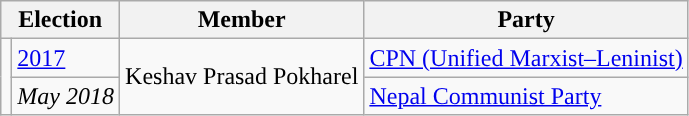<table class="wikitable">
<tr>
<th colspan="2">Election</th>
<th>Member</th>
<th>Party</th>
</tr>
<tr>
<td rowspan="2" style="background-color:"></td>
<td><a href='#'>2017</a></td>
<td rowspan="2">Keshav Prasad Pokharel</td>
<td><a href='#'>CPN (Unified Marxist–Leninist)</a></td>
</tr>
<tr>
<td><em>May 2018</em></td>
<td><a href='#'>Nepal Communist Party</a></td>
</tr>
</table>
